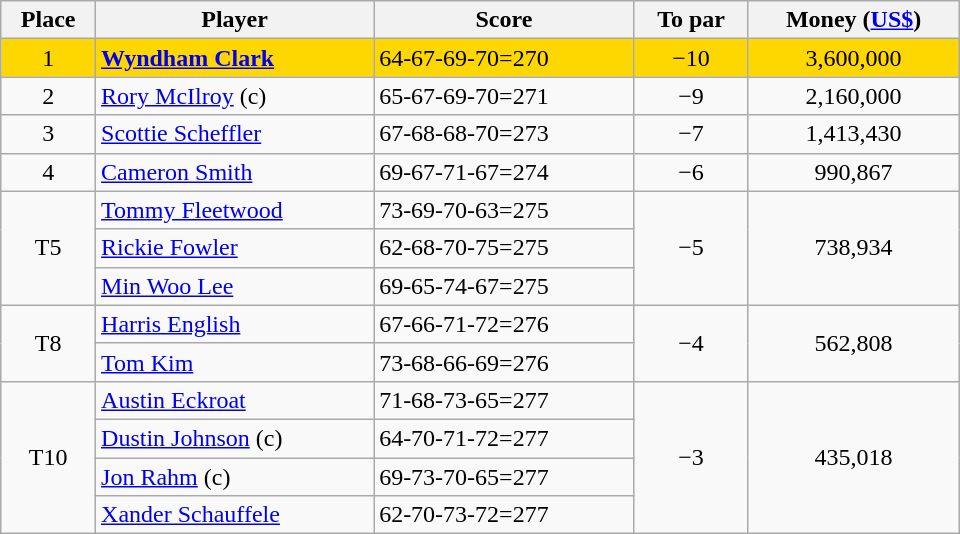<table class="wikitable" style="width:40em;margin-bottom:0;">
<tr>
<th>Place</th>
<th>Player</th>
<th>Score</th>
<th>To par</th>
<th>Money (<a href='#'>US$</a>)</th>
</tr>
<tr style="background:gold">
<td align=center>1</td>
<td> <strong><a href='#'>Wyndham Clark</a></strong></td>
<td>64-67-69-70=270</td>
<td align=center>−10</td>
<td align=center>3,600,000</td>
</tr>
<tr>
<td align=center>2</td>
<td> <a href='#'>Rory McIlroy</a> (c)</td>
<td>65-67-69-70=271</td>
<td align=center>−9</td>
<td align=center>2,160,000</td>
</tr>
<tr>
<td align=center>3</td>
<td> <a href='#'>Scottie Scheffler</a></td>
<td>67-68-68-70=273</td>
<td align=center>−7</td>
<td align=center>1,413,430</td>
</tr>
<tr>
<td align=center>4</td>
<td> <a href='#'>Cameron Smith</a></td>
<td>69-67-71-67=274</td>
<td align=center>−6</td>
<td align=center>990,867</td>
</tr>
<tr>
<td rowspan=3 align=center>T5</td>
<td> <a href='#'>Tommy Fleetwood</a></td>
<td>73-69-70-63=275</td>
<td rowspan=3 align=center>−5</td>
<td rowspan=3 align=center>738,934</td>
</tr>
<tr>
<td> <a href='#'>Rickie Fowler</a></td>
<td>62-68-70-75=275</td>
</tr>
<tr>
<td> <a href='#'>Min Woo Lee</a></td>
<td>69-65-74-67=275</td>
</tr>
<tr>
<td rowspan=2 align=center>T8</td>
<td> <a href='#'>Harris English</a></td>
<td>67-66-71-72=276</td>
<td rowspan=2 align=center>−4</td>
<td rowspan=2 align=center>562,808</td>
</tr>
<tr>
<td> <a href='#'>Tom Kim</a></td>
<td>73-68-66-69=276</td>
</tr>
<tr>
<td rowspan=4 align=center>T10</td>
<td> <a href='#'>Austin Eckroat</a></td>
<td>71-68-73-65=277</td>
<td rowspan=4 align=center>−3</td>
<td rowspan=4 align=center>435,018</td>
</tr>
<tr>
<td> <a href='#'>Dustin Johnson</a> (c)</td>
<td>64-70-71-72=277</td>
</tr>
<tr>
<td> <a href='#'>Jon Rahm</a> (c)</td>
<td>69-73-70-65=277</td>
</tr>
<tr>
<td> <a href='#'>Xander Schauffele</a></td>
<td>62-70-73-72=277</td>
</tr>
</table>
